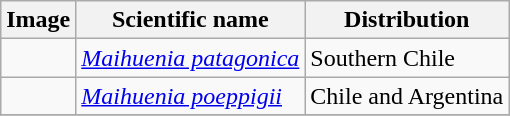<table class="wikitable">
<tr>
<th>Image</th>
<th>Scientific name</th>
<th>Distribution</th>
</tr>
<tr>
<td></td>
<td><em><a href='#'>Maihuenia patagonica</a></em></td>
<td>Southern Chile</td>
</tr>
<tr>
<td></td>
<td><em><a href='#'>Maihuenia poeppigii</a></em></td>
<td>Chile and Argentina</td>
</tr>
<tr>
</tr>
</table>
